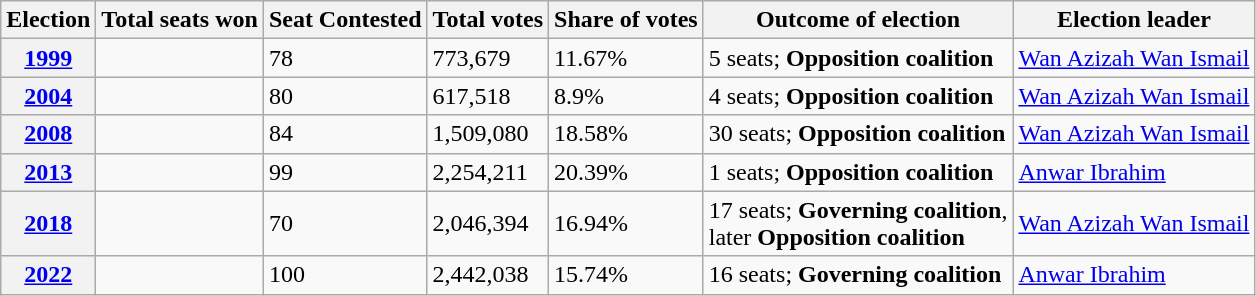<table class="wikitable">
<tr>
<th>Election</th>
<th>Total seats won</th>
<th>Seat Contested</th>
<th>Total votes</th>
<th>Share of votes</th>
<th>Outcome of election</th>
<th>Election leader</th>
</tr>
<tr>
<th><a href='#'>1999</a></th>
<td></td>
<td>78</td>
<td>773,679</td>
<td>11.67%</td>
<td>5 seats; <strong>Opposition coalition</strong> <br></td>
<td><a href='#'>Wan Azizah Wan Ismail</a></td>
</tr>
<tr>
<th><a href='#'>2004</a></th>
<td></td>
<td>80</td>
<td>617,518</td>
<td>8.9%</td>
<td>4 seats; <strong>Opposition coalition</strong> <br></td>
<td><a href='#'>Wan Azizah Wan Ismail</a></td>
</tr>
<tr>
<th><a href='#'>2008</a></th>
<td></td>
<td>84</td>
<td>1,509,080</td>
<td>18.58%</td>
<td>30 seats; <strong>Opposition coalition</strong> <br></td>
<td><a href='#'>Wan Azizah Wan Ismail</a></td>
</tr>
<tr>
<th><a href='#'>2013</a></th>
<td></td>
<td>99</td>
<td>2,254,211</td>
<td>20.39%</td>
<td>1 seats; <strong>Opposition coalition</strong> <br></td>
<td><a href='#'>Anwar Ibrahim</a></td>
</tr>
<tr>
<th><a href='#'>2018</a></th>
<td></td>
<td>70</td>
<td>2,046,394</td>
<td>16.94%</td>
<td>17 seats; <strong>Governing coalition</strong>,<br> later <strong>Opposition coalition</strong> <br></td>
<td><a href='#'>Wan Azizah Wan Ismail</a></td>
</tr>
<tr>
<th><a href='#'>2022</a></th>
<td></td>
<td>100</td>
<td>2,442,038</td>
<td>15.74%</td>
<td>16 seats; <strong>Governing coalition</strong> <br></td>
<td><a href='#'>Anwar Ibrahim</a></td>
</tr>
</table>
